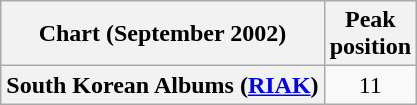<table class="wikitable plainrowheaders">
<tr>
<th>Chart (September 2002)</th>
<th>Peak<br>position</th>
</tr>
<tr>
<th scope="row">South Korean Albums (<a href='#'>RIAK</a>)</th>
<td style="text-align:center;">11</td>
</tr>
</table>
